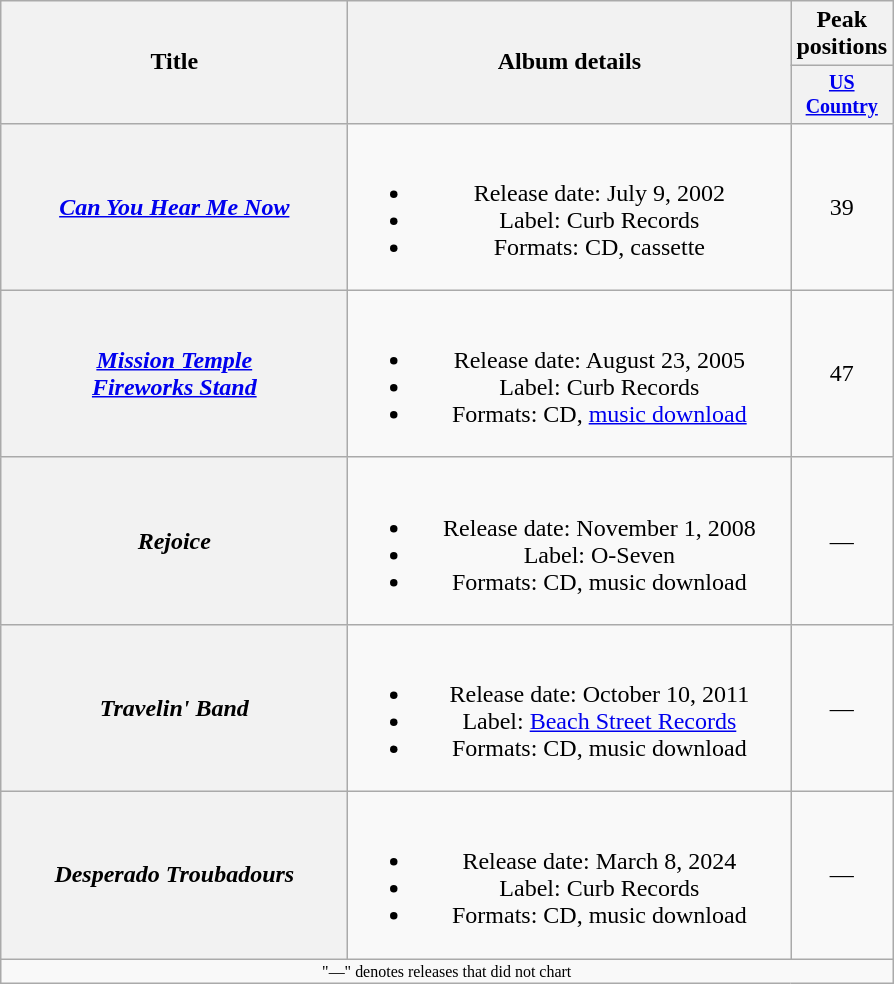<table class="wikitable plainrowheaders" style="text-align:center;">
<tr>
<th rowspan="2" style="width:14em;">Title</th>
<th rowspan="2" style="width:18em;">Album details</th>
<th>Peak positions</th>
</tr>
<tr style="font-size:smaller;">
<th width="40"><a href='#'>US Country</a><br></th>
</tr>
<tr>
<th scope="row"><em><a href='#'>Can You Hear Me Now</a></em></th>
<td><br><ul><li>Release date: July 9, 2002</li><li>Label: Curb Records</li><li>Formats: CD, cassette</li></ul></td>
<td>39</td>
</tr>
<tr>
<th scope="row"><em><a href='#'>Mission Temple<br>Fireworks Stand</a></em></th>
<td><br><ul><li>Release date: August 23, 2005</li><li>Label: Curb Records</li><li>Formats: CD, <a href='#'>music download</a></li></ul></td>
<td>47</td>
</tr>
<tr>
<th scope="row"><em>Rejoice</em></th>
<td><br><ul><li>Release date: November 1, 2008</li><li>Label: O-Seven</li><li>Formats: CD, music download</li></ul></td>
<td>—</td>
</tr>
<tr>
<th scope="row"><em>Travelin' Band</em></th>
<td><br><ul><li>Release date: October 10, 2011</li><li>Label: <a href='#'>Beach Street Records</a></li><li>Formats: CD, music download</li></ul></td>
<td>—</td>
</tr>
<tr>
<th scope="row"><em>Desperado Troubadours</em></th>
<td><br><ul><li>Release date: March 8, 2024</li><li>Label: Curb Records</li><li>Formats: CD, music download</li></ul></td>
<td>—</td>
</tr>
<tr>
<td colspan="3" style="font-size:8pt">"—" denotes releases that did not chart</td>
</tr>
</table>
